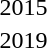<table>
<tr>
<td rowspan=2>2015<br></td>
<td rowspan=2></td>
<td rowspan=2></td>
<td></td>
</tr>
<tr>
<td></td>
</tr>
<tr>
<td rowspan=2>2019<br></td>
<td rowspan=2></td>
<td rowspan=2></td>
<td></td>
</tr>
<tr>
<td></td>
</tr>
</table>
